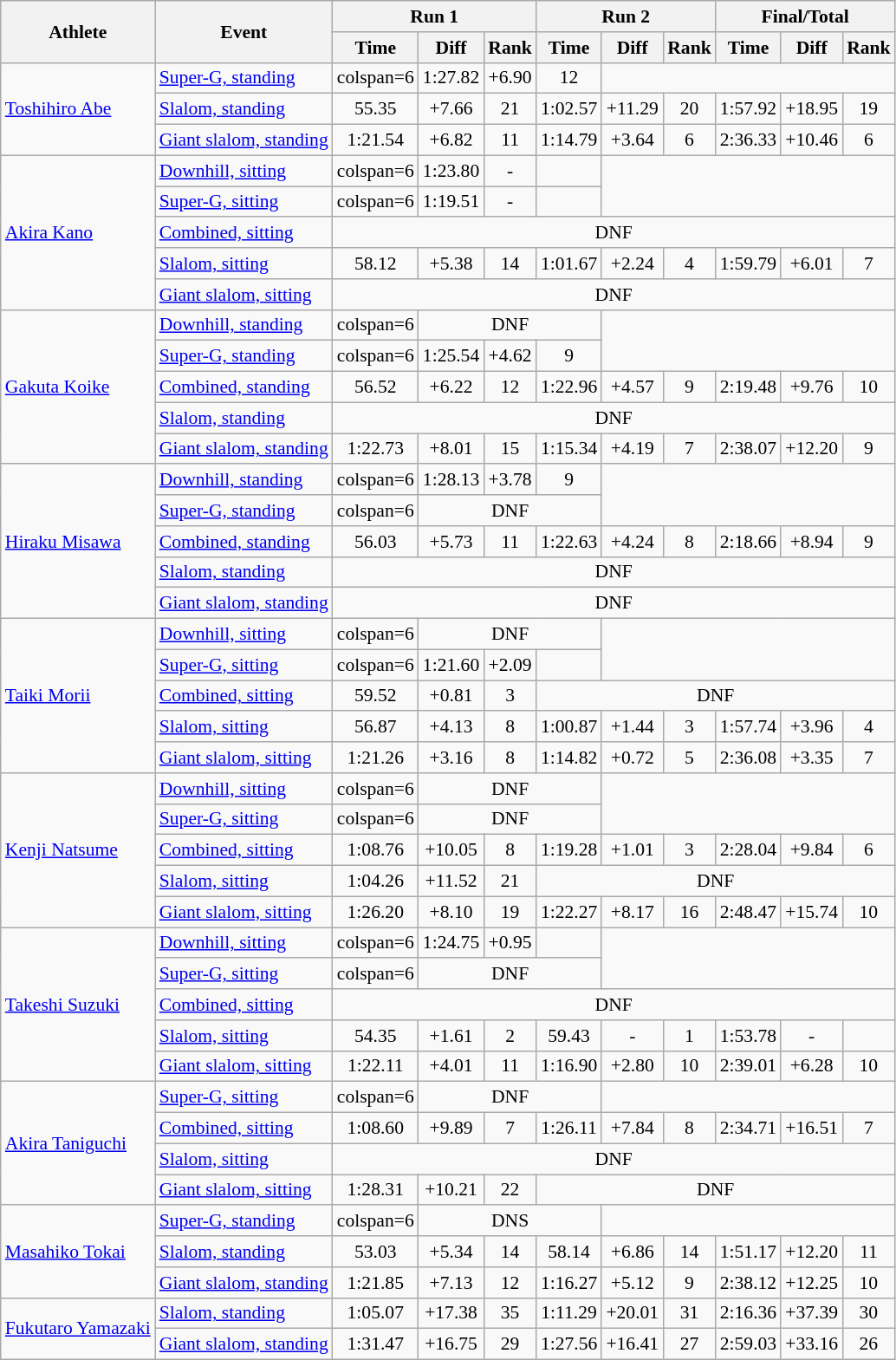<table class="wikitable" style="font-size:90%">
<tr>
<th rowspan="2">Athlete</th>
<th rowspan="2">Event</th>
<th colspan="3">Run 1</th>
<th colspan="3">Run 2</th>
<th colspan="3">Final/Total</th>
</tr>
<tr>
<th>Time</th>
<th>Diff</th>
<th>Rank</th>
<th>Time</th>
<th>Diff</th>
<th>Rank</th>
<th>Time</th>
<th>Diff</th>
<th>Rank</th>
</tr>
<tr>
<td rowspan=3><a href='#'>Toshihiro Abe</a></td>
<td><a href='#'>Super-G, standing</a></td>
<td>colspan=6 </td>
<td align="center">1:27.82</td>
<td align="center">+6.90</td>
<td align="center">12</td>
</tr>
<tr>
<td><a href='#'>Slalom, standing</a></td>
<td align="center">55.35</td>
<td align="center">+7.66</td>
<td align="center">21</td>
<td align="center">1:02.57</td>
<td align="center">+11.29</td>
<td align="center">20</td>
<td align="center">1:57.92</td>
<td align="center">+18.95</td>
<td align="center">19</td>
</tr>
<tr>
<td><a href='#'>Giant slalom, standing</a></td>
<td align="center">1:21.54</td>
<td align="center">+6.82</td>
<td align="center">11</td>
<td align="center">1:14.79</td>
<td align="center">+3.64</td>
<td align="center">6</td>
<td align="center">2:36.33</td>
<td align="center">+10.46</td>
<td align="center">6</td>
</tr>
<tr>
<td rowspan=5><a href='#'>Akira Kano</a></td>
<td><a href='#'>Downhill, sitting</a></td>
<td>colspan=6 </td>
<td align="center">1:23.80</td>
<td align="center">-</td>
<td align="center"></td>
</tr>
<tr>
<td><a href='#'>Super-G, sitting</a></td>
<td>colspan=6 </td>
<td align="center">1:19.51</td>
<td align="center">-</td>
<td align="center"></td>
</tr>
<tr>
<td><a href='#'>Combined, sitting</a></td>
<td align="center" colspan=9>DNF</td>
</tr>
<tr>
<td><a href='#'>Slalom, sitting</a></td>
<td align="center">58.12</td>
<td align="center">+5.38</td>
<td align="center">14</td>
<td align="center">1:01.67</td>
<td align="center">+2.24</td>
<td align="center">4</td>
<td align="center">1:59.79</td>
<td align="center">+6.01</td>
<td align="center">7</td>
</tr>
<tr>
<td><a href='#'>Giant slalom, sitting</a></td>
<td align="center" colspan=9>DNF</td>
</tr>
<tr>
<td rowspan=5><a href='#'>Gakuta Koike</a></td>
<td><a href='#'>Downhill, standing</a></td>
<td>colspan=6 </td>
<td align="center" colspan=3>DNF</td>
</tr>
<tr>
<td><a href='#'>Super-G, standing</a></td>
<td>colspan=6 </td>
<td align="center">1:25.54</td>
<td align="center">+4.62</td>
<td align="center">9</td>
</tr>
<tr>
<td><a href='#'>Combined, standing</a></td>
<td align="center">56.52</td>
<td align="center">+6.22</td>
<td align="center">12</td>
<td align="center">1:22.96</td>
<td align="center">+4.57</td>
<td align="center">9</td>
<td align="center">2:19.48</td>
<td align="center">+9.76</td>
<td align="center">10</td>
</tr>
<tr>
<td><a href='#'>Slalom, standing</a></td>
<td align="center" colspan=9>DNF</td>
</tr>
<tr>
<td><a href='#'>Giant slalom, standing</a></td>
<td align="center">1:22.73</td>
<td align="center">+8.01</td>
<td align="center">15</td>
<td align="center">1:15.34</td>
<td align="center">+4.19</td>
<td align="center">7</td>
<td align="center">2:38.07</td>
<td align="center">+12.20</td>
<td align="center">9</td>
</tr>
<tr>
<td rowspan=5><a href='#'>Hiraku Misawa</a></td>
<td><a href='#'>Downhill, standing</a></td>
<td>colspan=6 </td>
<td align="center">1:28.13</td>
<td align="center">+3.78</td>
<td align="center">9</td>
</tr>
<tr>
<td><a href='#'>Super-G, standing</a></td>
<td>colspan=6 </td>
<td align="center" colspan=3>DNF</td>
</tr>
<tr>
<td><a href='#'>Combined, standing</a></td>
<td align="center">56.03</td>
<td align="center">+5.73</td>
<td align="center">11</td>
<td align="center">1:22.63</td>
<td align="center">+4.24</td>
<td align="center">8</td>
<td align="center">2:18.66</td>
<td align="center">+8.94</td>
<td align="center">9</td>
</tr>
<tr>
<td><a href='#'>Slalom, standing</a></td>
<td align="center" colspan=9>DNF</td>
</tr>
<tr>
<td><a href='#'>Giant slalom, standing</a></td>
<td align="center" colspan=9>DNF</td>
</tr>
<tr>
<td rowspan=5><a href='#'>Taiki Morii</a></td>
<td><a href='#'>Downhill, sitting</a></td>
<td>colspan=6 </td>
<td align="center" colspan=3>DNF</td>
</tr>
<tr>
<td><a href='#'>Super-G, sitting</a></td>
<td>colspan=6 </td>
<td align="center">1:21.60</td>
<td align="center">+2.09</td>
<td align="center"></td>
</tr>
<tr>
<td><a href='#'>Combined, sitting</a></td>
<td align="center">59.52</td>
<td align="center">+0.81</td>
<td align="center">3</td>
<td align="center" colspan=6>DNF</td>
</tr>
<tr>
<td><a href='#'>Slalom, sitting</a></td>
<td align="center">56.87</td>
<td align="center">+4.13</td>
<td align="center">8</td>
<td align="center">1:00.87</td>
<td align="center">+1.44</td>
<td align="center">3</td>
<td align="center">1:57.74</td>
<td align="center">+3.96</td>
<td align="center">4</td>
</tr>
<tr>
<td><a href='#'>Giant slalom, sitting</a></td>
<td align="center">1:21.26</td>
<td align="center">+3.16</td>
<td align="center">8</td>
<td align="center">1:14.82</td>
<td align="center">+0.72</td>
<td align="center">5</td>
<td align="center">2:36.08</td>
<td align="center">+3.35</td>
<td align="center">7</td>
</tr>
<tr>
<td rowspan=5><a href='#'>Kenji Natsume</a></td>
<td><a href='#'>Downhill, sitting</a></td>
<td>colspan=6 </td>
<td align="center" colspan=3>DNF</td>
</tr>
<tr>
<td><a href='#'>Super-G, sitting</a></td>
<td>colspan=6 </td>
<td align="center" colspan=3>DNF</td>
</tr>
<tr>
<td><a href='#'>Combined, sitting</a></td>
<td align="center">1:08.76</td>
<td align="center">+10.05</td>
<td align="center">8</td>
<td align="center">1:19.28</td>
<td align="center">+1.01</td>
<td align="center">3</td>
<td align="center">2:28.04</td>
<td align="center">+9.84</td>
<td align="center">6</td>
</tr>
<tr>
<td><a href='#'>Slalom, sitting</a></td>
<td align="center">1:04.26</td>
<td align="center">+11.52</td>
<td align="center">21</td>
<td align="center" colspan=6>DNF</td>
</tr>
<tr>
<td><a href='#'>Giant slalom, sitting</a></td>
<td align="center">1:26.20</td>
<td align="center">+8.10</td>
<td align="center">19</td>
<td align="center">1:22.27</td>
<td align="center">+8.17</td>
<td align="center">16</td>
<td align="center">2:48.47</td>
<td align="center">+15.74</td>
<td align="center">10</td>
</tr>
<tr>
<td rowspan=5><a href='#'>Takeshi Suzuki</a></td>
<td><a href='#'>Downhill, sitting</a></td>
<td>colspan=6 </td>
<td align="center">1:24.75</td>
<td align="center">+0.95</td>
<td align="center"></td>
</tr>
<tr>
<td><a href='#'>Super-G, sitting</a></td>
<td>colspan=6 </td>
<td align="center" colspan=3>DNF</td>
</tr>
<tr>
<td><a href='#'>Combined, sitting</a></td>
<td align="center" colspan=9>DNF</td>
</tr>
<tr>
<td><a href='#'>Slalom, sitting</a></td>
<td align="center">54.35</td>
<td align="center">+1.61</td>
<td align="center">2</td>
<td align="center">59.43</td>
<td align="center">-</td>
<td align="center">1</td>
<td align="center">1:53.78</td>
<td align="center">-</td>
<td align="center"></td>
</tr>
<tr>
<td><a href='#'>Giant slalom, sitting</a></td>
<td align="center">1:22.11</td>
<td align="center">+4.01</td>
<td align="center">11</td>
<td align="center">1:16.90</td>
<td align="center">+2.80</td>
<td align="center">10</td>
<td align="center">2:39.01</td>
<td align="center">+6.28</td>
<td align="center">10</td>
</tr>
<tr>
<td rowspan=4><a href='#'>Akira Taniguchi</a></td>
<td><a href='#'>Super-G, sitting</a></td>
<td>colspan=6 </td>
<td align="center" colspan=3>DNF</td>
</tr>
<tr>
<td><a href='#'>Combined, sitting</a></td>
<td align="center">1:08.60</td>
<td align="center">+9.89</td>
<td align="center">7</td>
<td align="center">1:26.11</td>
<td align="center">+7.84</td>
<td align="center">8</td>
<td align="center">2:34.71</td>
<td align="center">+16.51</td>
<td align="center">7</td>
</tr>
<tr>
<td><a href='#'>Slalom, sitting</a></td>
<td align="center" colspan=9>DNF</td>
</tr>
<tr>
<td><a href='#'>Giant slalom, sitting</a></td>
<td align="center">1:28.31</td>
<td align="center">+10.21</td>
<td align="center">22</td>
<td align="center" colspan=6>DNF</td>
</tr>
<tr>
<td rowspan=3><a href='#'>Masahiko Tokai</a></td>
<td><a href='#'>Super-G, standing</a></td>
<td>colspan=6 </td>
<td align="center" colspan=3>DNS</td>
</tr>
<tr>
<td><a href='#'>Slalom, standing</a></td>
<td align="center">53.03</td>
<td align="center">+5.34</td>
<td align="center">14</td>
<td align="center">58.14</td>
<td align="center">+6.86</td>
<td align="center">14</td>
<td align="center">1:51.17</td>
<td align="center">+12.20</td>
<td align="center">11</td>
</tr>
<tr>
<td><a href='#'>Giant slalom, standing</a></td>
<td align="center">1:21.85</td>
<td align="center">+7.13</td>
<td align="center">12</td>
<td align="center">1:16.27</td>
<td align="center">+5.12</td>
<td align="center">9</td>
<td align="center">2:38.12</td>
<td align="center">+12.25</td>
<td align="center">10</td>
</tr>
<tr>
<td rowspan=2><a href='#'>Fukutaro Yamazaki</a></td>
<td><a href='#'>Slalom, standing</a></td>
<td align="center">1:05.07</td>
<td align="center">+17.38</td>
<td align="center">35</td>
<td align="center">1:11.29</td>
<td align="center">+20.01</td>
<td align="center">31</td>
<td align="center">2:16.36</td>
<td align="center">+37.39</td>
<td align="center">30</td>
</tr>
<tr>
<td><a href='#'>Giant slalom, standing</a></td>
<td align="center">1:31.47</td>
<td align="center">+16.75</td>
<td align="center">29</td>
<td align="center">1:27.56</td>
<td align="center">+16.41</td>
<td align="center">27</td>
<td align="center">2:59.03</td>
<td align="center">+33.16</td>
<td align="center">26</td>
</tr>
</table>
